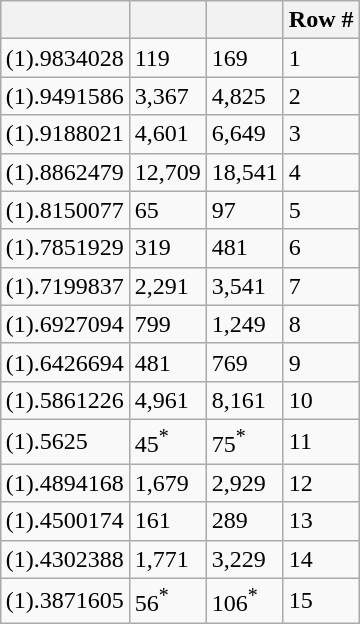<table class="wikitable" style="margin-left: 1.6em;">
<tr>
<th></th>
<th></th>
<th></th>
<th>Row #</th>
</tr>
<tr>
<td>(1).9834028</td>
<td>119</td>
<td>169</td>
<td>1</td>
</tr>
<tr>
<td>(1).9491586</td>
<td>3,367</td>
<td>4,825</td>
<td>2</td>
</tr>
<tr>
<td>(1).9188021</td>
<td>4,601</td>
<td>6,649</td>
<td>3</td>
</tr>
<tr>
<td>(1).8862479</td>
<td>12,709</td>
<td>18,541</td>
<td>4</td>
</tr>
<tr>
<td>(1).8150077</td>
<td>65</td>
<td>97</td>
<td>5</td>
</tr>
<tr>
<td>(1).7851929</td>
<td>319</td>
<td>481</td>
<td>6</td>
</tr>
<tr>
<td>(1).7199837</td>
<td>2,291</td>
<td>3,541</td>
<td>7</td>
</tr>
<tr>
<td>(1).6927094</td>
<td>799</td>
<td>1,249</td>
<td>8</td>
</tr>
<tr>
<td>(1).6426694</td>
<td>481</td>
<td>769</td>
<td>9</td>
</tr>
<tr>
<td>(1).5861226</td>
<td>4,961</td>
<td>8,161</td>
<td>10</td>
</tr>
<tr>
<td>(1).5625</td>
<td>45<sup>*</sup></td>
<td>75<sup>*</sup></td>
<td>11</td>
</tr>
<tr>
<td>(1).4894168</td>
<td>1,679</td>
<td>2,929</td>
<td>12</td>
</tr>
<tr>
<td>(1).4500174</td>
<td>161</td>
<td>289</td>
<td>13</td>
</tr>
<tr>
<td>(1).4302388</td>
<td>1,771</td>
<td>3,229</td>
<td>14</td>
</tr>
<tr>
<td>(1).3871605</td>
<td>56<sup>*</sup></td>
<td>106<sup>*</sup></td>
<td>15</td>
</tr>
</table>
